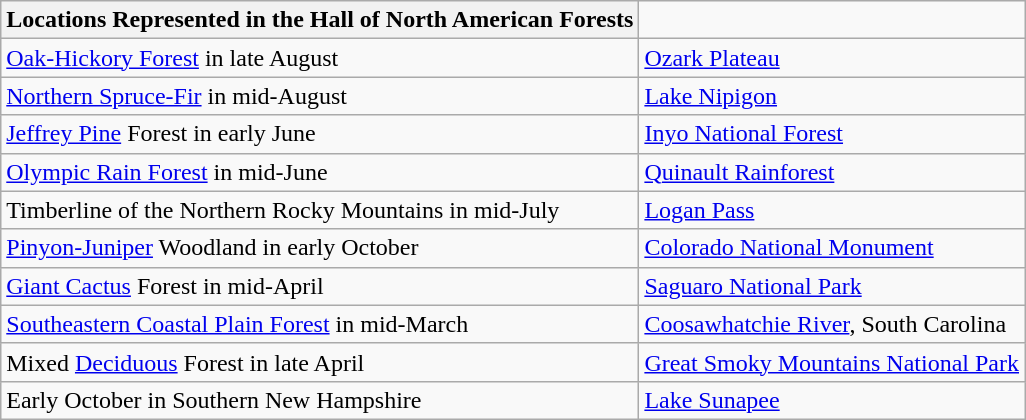<table class="wikitable collapsible collapsed">
<tr>
<th>Locations Represented in the Hall of North American Forests</th>
<td></td>
</tr>
<tr>
<td><a href='#'>Oak-Hickory Forest</a> in late August</td>
<td><a href='#'>Ozark Plateau</a></td>
</tr>
<tr>
<td><a href='#'>Northern Spruce-Fir</a> in mid-August</td>
<td><a href='#'>Lake Nipigon</a></td>
</tr>
<tr>
<td><a href='#'>Jeffrey Pine</a> Forest in early June</td>
<td><a href='#'>Inyo National Forest</a></td>
</tr>
<tr>
<td><a href='#'>Olympic Rain Forest</a> in mid-June</td>
<td><a href='#'>Quinault Rainforest</a></td>
</tr>
<tr>
<td>Timberline of the Northern Rocky Mountains in mid-July</td>
<td><a href='#'>Logan Pass</a></td>
</tr>
<tr>
<td><a href='#'>Pinyon-Juniper</a> Woodland in early October</td>
<td><a href='#'>Colorado National Monument</a></td>
</tr>
<tr>
<td><a href='#'>Giant Cactus</a> Forest in mid-April</td>
<td><a href='#'>Saguaro National Park</a></td>
</tr>
<tr>
<td><a href='#'>Southeastern Coastal Plain Forest</a> in mid-March</td>
<td><a href='#'>Coosawhatchie River</a>, South Carolina</td>
</tr>
<tr>
<td>Mixed <a href='#'>Deciduous</a> Forest in late April</td>
<td><a href='#'>Great Smoky Mountains National Park</a></td>
</tr>
<tr>
<td>Early October in Southern New Hampshire</td>
<td><a href='#'>Lake Sunapee</a></td>
</tr>
</table>
